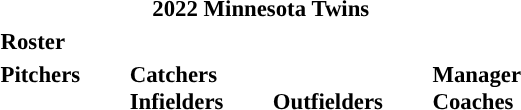<table class="toccolours" style="font-size: 95%;">
<tr>
<th colspan="10">2022 Minnesota Twins</th>
</tr>
<tr>
<td colspan="10"><strong>Roster</strong></td>
</tr>
<tr>
<td valign="top"><strong>Pitchers</strong><br>


































</td>
<td style="width:25px;"></td>
<td valign="top"><strong>Catchers</strong><br>




<strong>Infielders</strong>







</td>
<td style="width:25px;"></td>
<td valign="top"><br><strong>Outfielders</strong>











</td>
<td style="width:25px;"></td>
<td valign="top"><strong>Manager</strong><br>
<strong>Coaches</strong>
 
 
 
 
 
 
 
 
 
 
 </td>
</tr>
</table>
